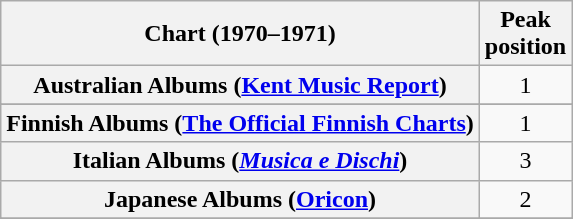<table class="wikitable sortable plainrowheaders">
<tr>
<th scope="col">Chart (1970–1971)</th>
<th scope="col">Peak<br>position</th>
</tr>
<tr>
<th scope="row">Australian Albums (<a href='#'>Kent Music Report</a>)</th>
<td align="center">1</td>
</tr>
<tr>
</tr>
<tr>
</tr>
<tr>
</tr>
<tr>
<th scope="row">Finnish Albums (<a href='#'>The Official Finnish Charts</a>)</th>
<td align="center">1</td>
</tr>
<tr>
<th scope="row">Italian Albums (<em><a href='#'>Musica e Dischi</a></em>)</th>
<td align="center">3</td>
</tr>
<tr>
<th scope="row">Japanese Albums (<a href='#'>Oricon</a>)</th>
<td align="center">2</td>
</tr>
<tr>
</tr>
<tr>
</tr>
<tr>
</tr>
<tr>
</tr>
</table>
